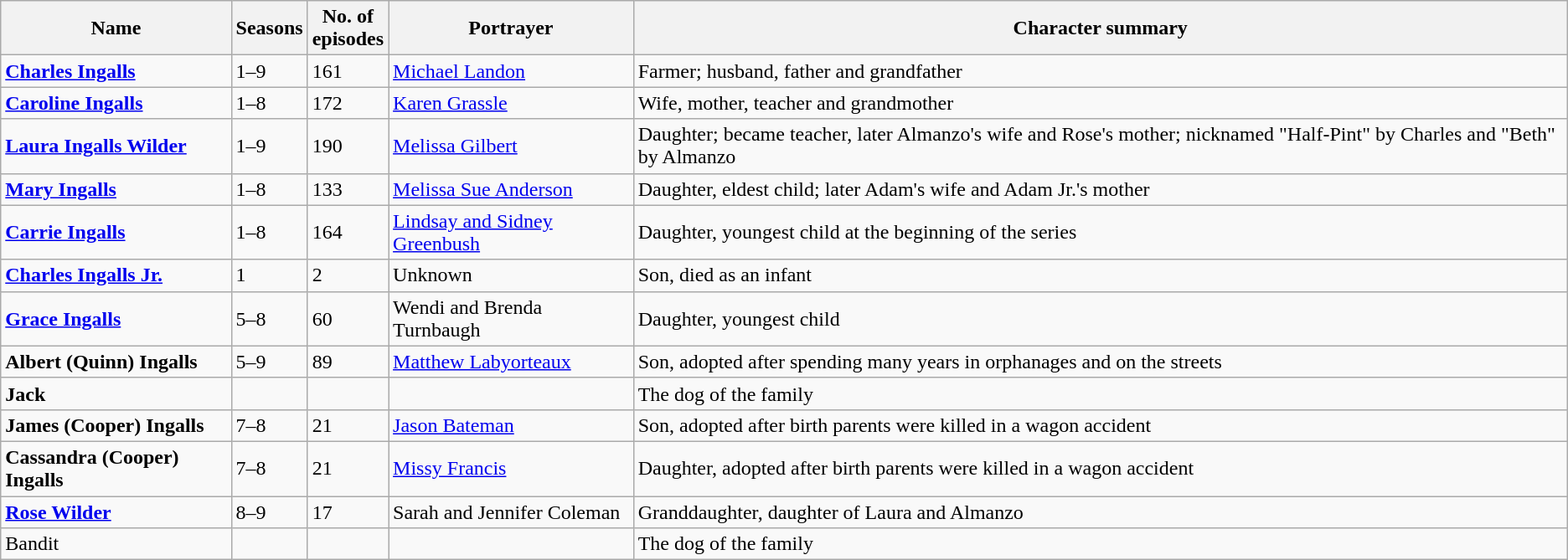<table class="wikitable sortable">
<tr>
<th>Name</th>
<th>Seasons</th>
<th>No. of<br>episodes</th>
<th>Portrayer</th>
<th>Character summary</th>
</tr>
<tr>
<td><strong><a href='#'>Charles Ingalls</a></strong></td>
<td>1–9</td>
<td>161</td>
<td><a href='#'>Michael Landon</a></td>
<td>Farmer; husband, father and grandfather</td>
</tr>
<tr>
<td><strong><a href='#'>Caroline Ingalls</a></strong></td>
<td>1–8</td>
<td>172</td>
<td><a href='#'>Karen Grassle</a></td>
<td>Wife, mother, teacher and grandmother</td>
</tr>
<tr>
<td><strong><a href='#'>Laura Ingalls Wilder</a></strong></td>
<td>1–9</td>
<td>190</td>
<td><a href='#'>Melissa Gilbert</a></td>
<td>Daughter; became teacher, later Almanzo's wife and Rose's mother; nicknamed "Half-Pint" by Charles and "Beth" by Almanzo</td>
</tr>
<tr>
<td><strong><a href='#'>Mary Ingalls</a></strong></td>
<td>1–8</td>
<td>133</td>
<td><a href='#'>Melissa Sue Anderson</a></td>
<td>Daughter, eldest child; later Adam's wife and Adam Jr.'s mother</td>
</tr>
<tr>
<td><strong><a href='#'>Carrie Ingalls</a></strong></td>
<td>1–8</td>
<td>164</td>
<td><a href='#'>Lindsay and Sidney Greenbush</a></td>
<td>Daughter, youngest child at the beginning of the series</td>
</tr>
<tr>
<td><strong><a href='#'>Charles Ingalls Jr.</a></strong></td>
<td>1</td>
<td>2</td>
<td>Unknown</td>
<td>Son, died as an infant</td>
</tr>
<tr>
<td><strong><a href='#'>Grace Ingalls</a></strong></td>
<td>5–8</td>
<td>60</td>
<td>Wendi and Brenda Turnbaugh</td>
<td>Daughter, youngest child</td>
</tr>
<tr>
<td><strong>Albert (Quinn) Ingalls</strong></td>
<td>5–9</td>
<td>89</td>
<td><a href='#'>Matthew Labyorteaux</a></td>
<td>Son, adopted after spending many years in orphanages and on the streets</td>
</tr>
<tr>
<td><strong>Jack</strong></td>
<td></td>
<td></td>
<td></td>
<td>The dog of the family</td>
</tr>
<tr>
<td><strong>James (Cooper) Ingalls</strong></td>
<td>7–8</td>
<td>21</td>
<td><a href='#'>Jason Bateman</a></td>
<td>Son, adopted after birth parents were killed in a wagon accident</td>
</tr>
<tr>
<td><strong>Cassandra (Cooper) Ingalls</strong></td>
<td>7–8</td>
<td>21</td>
<td><a href='#'>Missy Francis</a></td>
<td>Daughter, adopted after birth parents were killed in a wagon accident</td>
</tr>
<tr>
<td><strong><a href='#'>Rose Wilder</a></strong></td>
<td>8–9</td>
<td>17</td>
<td>Sarah and Jennifer Coleman</td>
<td>Granddaughter, daughter of Laura and Almanzo</td>
</tr>
<tr>
<td>Bandit</td>
<td></td>
<td></td>
<td></td>
<td>The dog of the family</td>
</tr>
</table>
